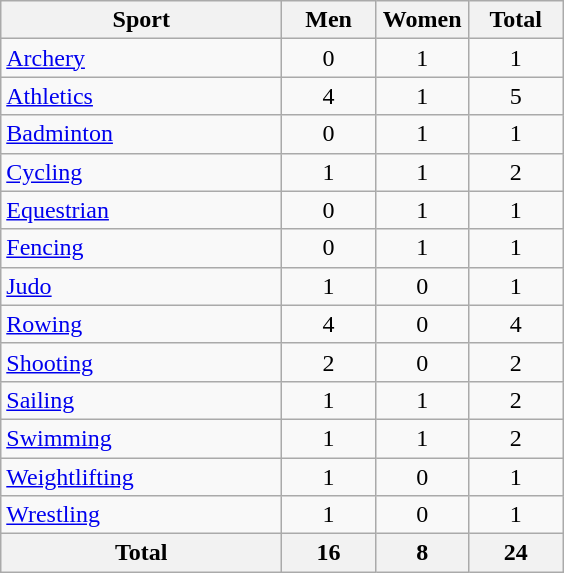<table class="wikitable sortable" style="text-align:center;">
<tr>
<th width=180>Sport</th>
<th width=55>Men</th>
<th width=55>Women</th>
<th width=55>Total</th>
</tr>
<tr>
<td align=left><a href='#'>Archery</a></td>
<td>0</td>
<td>1</td>
<td>1</td>
</tr>
<tr>
<td align=left><a href='#'>Athletics</a></td>
<td>4</td>
<td>1</td>
<td>5</td>
</tr>
<tr>
<td align=left><a href='#'>Badminton</a></td>
<td>0</td>
<td>1</td>
<td>1</td>
</tr>
<tr>
<td align=left><a href='#'>Cycling</a></td>
<td>1</td>
<td>1</td>
<td>2</td>
</tr>
<tr>
<td align=left><a href='#'>Equestrian</a></td>
<td>0</td>
<td>1</td>
<td>1</td>
</tr>
<tr>
<td align=left><a href='#'>Fencing</a></td>
<td>0</td>
<td>1</td>
<td>1</td>
</tr>
<tr>
<td align=left><a href='#'>Judo</a></td>
<td>1</td>
<td>0</td>
<td>1</td>
</tr>
<tr>
<td align=left><a href='#'>Rowing</a></td>
<td>4</td>
<td>0</td>
<td>4</td>
</tr>
<tr>
<td align=left><a href='#'>Shooting</a></td>
<td>2</td>
<td>0</td>
<td>2</td>
</tr>
<tr>
<td align=left><a href='#'>Sailing</a></td>
<td>1</td>
<td>1</td>
<td>2</td>
</tr>
<tr>
<td align=left><a href='#'>Swimming</a></td>
<td>1</td>
<td>1</td>
<td>2</td>
</tr>
<tr>
<td align=left><a href='#'>Weightlifting</a></td>
<td>1</td>
<td>0</td>
<td>1</td>
</tr>
<tr>
<td align=left><a href='#'>Wrestling</a></td>
<td>1</td>
<td>0</td>
<td>1</td>
</tr>
<tr>
<th>Total</th>
<th>16</th>
<th>8</th>
<th>24</th>
</tr>
</table>
